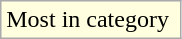<table class="wikitable">
<tr>
<td style="background:#ffffe0;">Most in category </td>
</tr>
</table>
